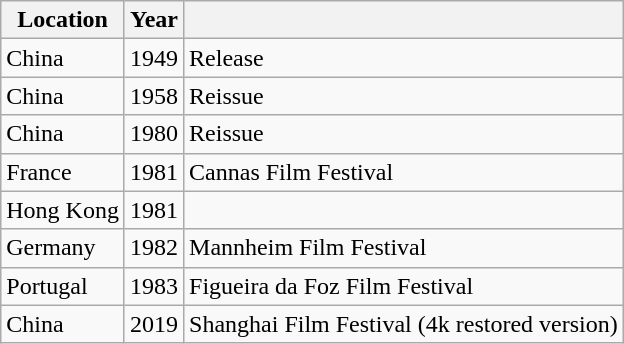<table class="wikitable">
<tr>
<th>Location</th>
<th>Year</th>
<th></th>
</tr>
<tr>
<td>China</td>
<td>1949</td>
<td>Release</td>
</tr>
<tr>
<td>China</td>
<td>1958</td>
<td>Reissue</td>
</tr>
<tr>
<td>China</td>
<td>1980</td>
<td>Reissue</td>
</tr>
<tr>
<td>France</td>
<td>1981</td>
<td>Cannas Film Festival</td>
</tr>
<tr>
<td>Hong Kong</td>
<td>1981</td>
<td></td>
</tr>
<tr>
<td>Germany</td>
<td>1982</td>
<td>Mannheim Film Festival</td>
</tr>
<tr>
<td>Portugal</td>
<td>1983</td>
<td>Figueira da Foz Film Festival</td>
</tr>
<tr>
<td>China</td>
<td>2019</td>
<td>Shanghai Film Festival (4k restored version)</td>
</tr>
</table>
